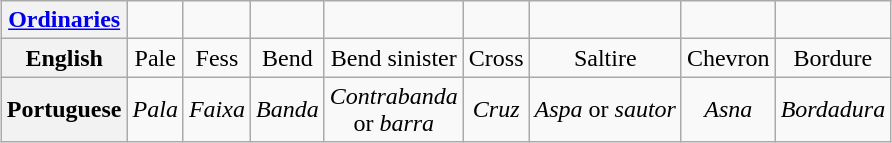<table class="wikitable" style="margin:1em auto;">
<tr>
<th><a href='#'>Ordinaries</a></th>
<td align=center></td>
<td align=center></td>
<td align=center></td>
<td align=center></td>
<td align=center></td>
<td align=center></td>
<td align=center></td>
<td align=center></td>
</tr>
<tr>
<th>English</th>
<td align=center>Pale</td>
<td align=center>Fess</td>
<td align=center>Bend</td>
<td align=center>Bend sinister</td>
<td align=center>Cross</td>
<td align=center>Saltire</td>
<td align=center>Chevron</td>
<td align=center>Bordure</td>
</tr>
<tr>
<th>Portuguese</th>
<td align=center><em>Pala</em></td>
<td align=center><em>Faixa</em></td>
<td align=center><em>Banda</em></td>
<td align=center><em>Contrabanda</em><br>or <em>barra</em></td>
<td align=center><em>Cruz</em></td>
<td align=center><em>Aspa</em> or <em>sautor</em></td>
<td align=center><em>Asna</em></td>
<td align=center><em>Bordadura</em></td>
</tr>
</table>
